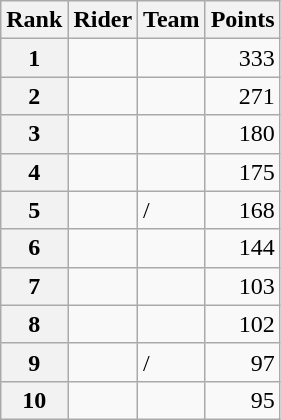<table class="wikitable">
<tr>
<th scope="col">Rank</th>
<th scope="col">Rider</th>
<th scope="col">Team</th>
<th scope="col">Points</th>
</tr>
<tr>
<th scope="row">1</th>
<td> </td>
<td></td>
<td style="text-align:right;">333</td>
</tr>
<tr>
<th scope="row">2</th>
<td></td>
<td></td>
<td style="text-align:right;">271</td>
</tr>
<tr>
<th scope="row">3</th>
<td> </td>
<td></td>
<td style="text-align:right;">180</td>
</tr>
<tr>
<th scope="row">4</th>
<td></td>
<td></td>
<td style="text-align:right;">175</td>
</tr>
<tr>
<th scope="row">5</th>
<td></td>
<td>/</td>
<td style="text-align:right;">168</td>
</tr>
<tr>
<th scope="row">6</th>
<td></td>
<td></td>
<td style="text-align:right;">144</td>
</tr>
<tr>
<th scope="row">7</th>
<td></td>
<td></td>
<td style="text-align:right;">103</td>
</tr>
<tr>
<th scope="row">8</th>
<td></td>
<td></td>
<td style="text-align:right;">102</td>
</tr>
<tr>
<th scope="row">9</th>
<td></td>
<td>/</td>
<td style="text-align:right;">97</td>
</tr>
<tr>
<th scope="row">10</th>
<td></td>
<td></td>
<td style="text-align:right;">95</td>
</tr>
</table>
